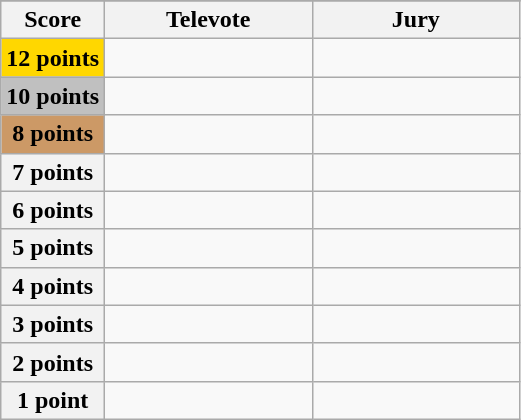<table class="wikitable">
<tr>
</tr>
<tr>
<th scope="col" width="20%">Score</th>
<th scope="col" width="40%">Televote</th>
<th scope="col" width="40%">Jury</th>
</tr>
<tr>
<th scope="row" style="background:gold">12 points</th>
<td></td>
<td></td>
</tr>
<tr>
<th scope="row" style="background:silver">10 points</th>
<td></td>
<td></td>
</tr>
<tr>
<th scope="row" style="background:#CC9966">8 points</th>
<td></td>
<td></td>
</tr>
<tr>
<th scope="row">7 points</th>
<td></td>
<td></td>
</tr>
<tr>
<th scope="row">6 points</th>
<td></td>
<td></td>
</tr>
<tr>
<th scope="row">5 points</th>
<td></td>
<td></td>
</tr>
<tr>
<th scope="row">4 points</th>
<td></td>
<td></td>
</tr>
<tr>
<th scope="row">3 points</th>
<td></td>
<td></td>
</tr>
<tr>
<th scope="row">2 points</th>
<td></td>
<td></td>
</tr>
<tr>
<th scope="row">1 point</th>
<td></td>
<td></td>
</tr>
</table>
